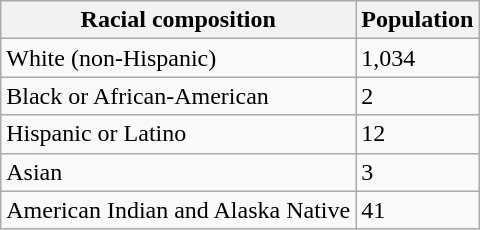<table class="wikitable">
<tr>
<th>Racial composition</th>
<th>Population</th>
</tr>
<tr>
<td>White (non-Hispanic)</td>
<td>1,034</td>
</tr>
<tr>
<td>Black or African-American</td>
<td>2</td>
</tr>
<tr>
<td>Hispanic or Latino</td>
<td>12</td>
</tr>
<tr>
<td>Asian</td>
<td>3</td>
</tr>
<tr>
<td>American Indian and Alaska Native</td>
<td>41</td>
</tr>
</table>
